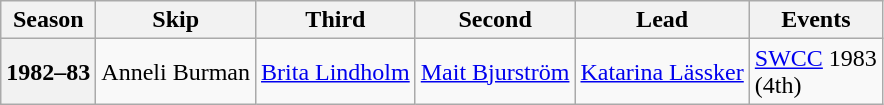<table class="wikitable">
<tr>
<th scope="col">Season</th>
<th scope="col">Skip</th>
<th scope="col">Third</th>
<th scope="col">Second</th>
<th scope="col">Lead</th>
<th scope="col">Events</th>
</tr>
<tr>
<th scope="row">1982–83</th>
<td>Anneli Burman</td>
<td><a href='#'>Brita Lindholm</a></td>
<td><a href='#'>Mait Bjurström</a></td>
<td><a href='#'>Katarina Lässker</a></td>
<td><a href='#'>SWCC</a> 1983 <br> (4th)</td>
</tr>
</table>
